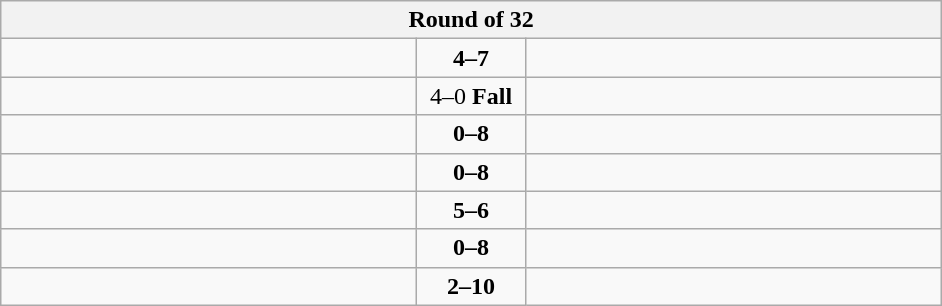<table class="wikitable" style="text-align: center;">
<tr>
<th colspan=3>Round of 32</th>
</tr>
<tr>
<td align=left width="270"></td>
<td align=center width="65"><strong>4–7</strong></td>
<td align=left width="270"><strong></strong></td>
</tr>
<tr>
<td align=left><strong></strong></td>
<td align=center>4–0 <strong>Fall</strong></td>
<td align=left></td>
</tr>
<tr>
<td align=left></td>
<td align=center><strong>0–8</strong></td>
<td align=left><strong></strong></td>
</tr>
<tr>
<td align=left></td>
<td align=center><strong>0–8</strong></td>
<td align=left><strong></strong></td>
</tr>
<tr>
<td align=left></td>
<td align=center><strong>5–6</strong></td>
<td align=left><strong></strong></td>
</tr>
<tr>
<td align=left></td>
<td align=center><strong>0–8</strong></td>
<td align=left><strong></strong></td>
</tr>
<tr>
<td align=left></td>
<td align=center><strong>2–10</strong></td>
<td align=left><strong></strong></td>
</tr>
</table>
